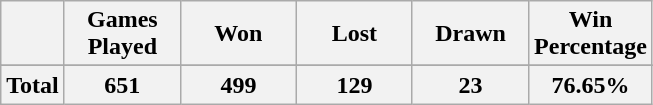<table class="wikitable">
<tr>
<th></th>
<th width="70">Games Played</th>
<th width="70">Won</th>
<th width="70">Lost</th>
<th width="70">Drawn</th>
<th width="70">Win Percentage</th>
</tr>
<tr>
</tr>
<tr class="sortbottom">
<th>Total</th>
<th>651</th>
<th>499</th>
<th>129</th>
<th>23</th>
<th>76.65%</th>
</tr>
</table>
